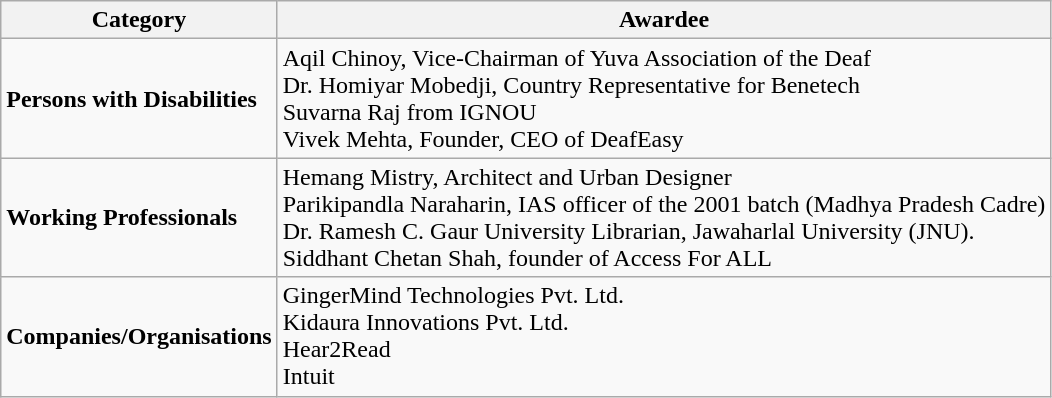<table class="wikitable">
<tr>
<th>Category</th>
<th>Awardee</th>
</tr>
<tr>
<td><strong>Persons with Disabilities</strong></td>
<td>Aqil Chinoy, Vice-Chairman of Yuva Association of the Deaf<br>Dr. Homiyar Mobedji, Country Representative for Benetech<br>Suvarna Raj from IGNOU<br>Vivek Mehta, Founder, CEO of DeafEasy</td>
</tr>
<tr>
<td><strong>Working Professionals</strong></td>
<td>Hemang Mistry, Architect and Urban Designer<br>Parikipandla Naraharin, IAS officer of the 2001 batch (Madhya Pradesh Cadre)<br>Dr. Ramesh C. Gaur University Librarian, Jawaharlal University (JNU).<br>Siddhant Chetan Shah, founder of Access For ALL</td>
</tr>
<tr>
<td><strong>Companies/Organisations</strong></td>
<td>GingerMind Technologies Pvt. Ltd.<br>Kidaura Innovations Pvt. Ltd.<br>Hear2Read<br>Intuit</td>
</tr>
</table>
